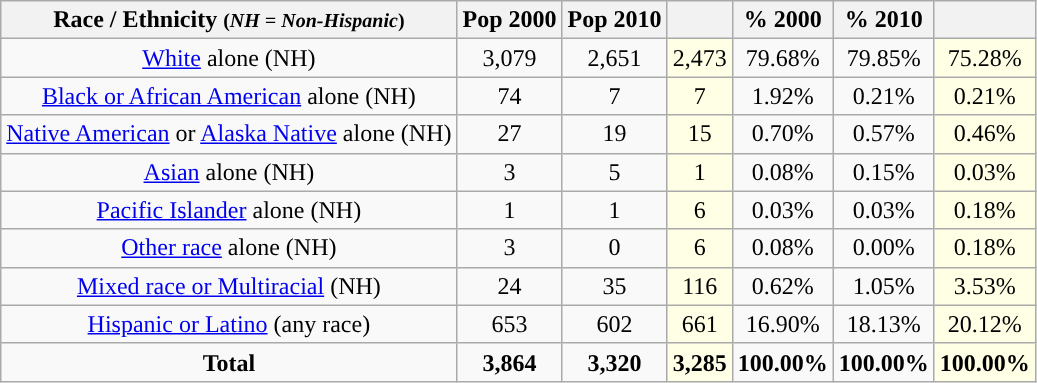<table class="wikitable" style="text-align:center;">
<tr>
<th>Race / Ethnicity <small>(<em>NH = Non-Hispanic</em>)</small></th>
<th>Pop 2000</th>
<th>Pop 2010</th>
<th></th>
<th>% 2000</th>
<th>% 2010</th>
<th></th>
</tr>
<tr>
<td><a href='#'>White</a> alone (NH)</td>
<td>3,079</td>
<td>2,651</td>
<td style='background: #ffffe6;'>2,473</td>
<td>79.68%</td>
<td>79.85%</td>
<td style='background: #ffffe6;'>75.28%</td>
</tr>
<tr>
<td><a href='#'>Black or African American</a> alone (NH)</td>
<td>74</td>
<td>7</td>
<td style='background: #ffffe6;'>7</td>
<td>1.92%</td>
<td>0.21%</td>
<td style='background: #ffffe6;'>0.21%</td>
</tr>
<tr>
<td><a href='#'>Native American</a> or <a href='#'>Alaska Native</a> alone (NH)</td>
<td>27</td>
<td>19</td>
<td style='background: #ffffe6;'>15</td>
<td>0.70%</td>
<td>0.57%</td>
<td style='background: #ffffe6;'>0.46%</td>
</tr>
<tr>
<td><a href='#'>Asian</a> alone (NH)</td>
<td>3</td>
<td>5</td>
<td style='background: #ffffe6;'>1</td>
<td>0.08%</td>
<td>0.15%</td>
<td style='background: #ffffe6;'>0.03%</td>
</tr>
<tr>
<td><a href='#'>Pacific Islander</a> alone (NH)</td>
<td>1</td>
<td>1</td>
<td style='background: #ffffe6;'>6</td>
<td>0.03%</td>
<td>0.03%</td>
<td style='background: #ffffe6;'>0.18%</td>
</tr>
<tr>
<td><a href='#'>Other race</a> alone (NH)</td>
<td>3</td>
<td>0</td>
<td style='background: #ffffe6;'>6</td>
<td>0.08%</td>
<td>0.00%</td>
<td style='background: #ffffe6;'>0.18%</td>
</tr>
<tr>
<td><a href='#'>Mixed race or Multiracial</a> (NH)</td>
<td>24</td>
<td>35</td>
<td style='background: #ffffe6;'>116</td>
<td>0.62%</td>
<td>1.05%</td>
<td style='background: #ffffe6;'>3.53%</td>
</tr>
<tr>
<td><a href='#'>Hispanic or Latino</a> (any race)</td>
<td>653</td>
<td>602</td>
<td style='background: #ffffe6;'>661</td>
<td>16.90%</td>
<td>18.13%</td>
<td style='background: #ffffe6;'>20.12%</td>
</tr>
<tr>
<td><strong>Total</strong></td>
<td><strong>3,864</strong></td>
<td><strong>3,320</strong></td>
<td style='background: #ffffe6;'><strong>3,285</strong></td>
<td><strong>100.00%</strong></td>
<td><strong>100.00%</strong></td>
<td style='background: #ffffe6;'><strong>100.00%</strong></td>
</tr>
</table>
